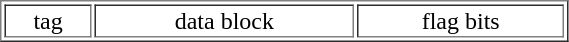<table style="width:30%; text-align:center" border="1">
<tr>
<td>tag</td>
<td>data block</td>
<td>flag bits</td>
</tr>
</table>
